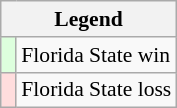<table class="wikitable" style="font-size:90%">
<tr>
<th colspan="2">Legend</th>
</tr>
<tr>
<td bgcolor=ddffdd> </td>
<td>Florida State win</td>
</tr>
<tr>
<td bgcolor=ffdddd> </td>
<td>Florida State loss</td>
</tr>
</table>
